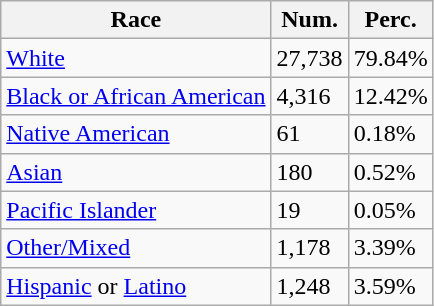<table class="wikitable">
<tr>
<th>Race</th>
<th>Num.</th>
<th>Perc.</th>
</tr>
<tr>
<td><a href='#'>White</a></td>
<td>27,738</td>
<td>79.84%</td>
</tr>
<tr>
<td><a href='#'>Black or African American</a></td>
<td>4,316</td>
<td>12.42%</td>
</tr>
<tr>
<td><a href='#'>Native American</a></td>
<td>61</td>
<td>0.18%</td>
</tr>
<tr>
<td><a href='#'>Asian</a></td>
<td>180</td>
<td>0.52%</td>
</tr>
<tr>
<td><a href='#'>Pacific Islander</a></td>
<td>19</td>
<td>0.05%</td>
</tr>
<tr>
<td><a href='#'>Other/Mixed</a></td>
<td>1,178</td>
<td>3.39%</td>
</tr>
<tr>
<td><a href='#'>Hispanic</a> or <a href='#'>Latino</a></td>
<td>1,248</td>
<td>3.59%</td>
</tr>
</table>
